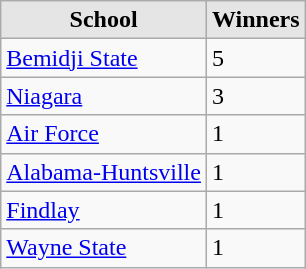<table class="wikitable">
<tr>
<th style="background:#e5e5e5;">School</th>
<th style="background:#e5e5e5;">Winners</th>
</tr>
<tr>
<td><a href='#'>Bemidji State</a></td>
<td>5</td>
</tr>
<tr>
<td><a href='#'>Niagara</a></td>
<td>3</td>
</tr>
<tr>
<td><a href='#'>Air Force</a></td>
<td>1</td>
</tr>
<tr>
<td><a href='#'>Alabama-Huntsville</a></td>
<td>1</td>
</tr>
<tr>
<td><a href='#'>Findlay</a></td>
<td>1</td>
</tr>
<tr>
<td><a href='#'>Wayne State</a></td>
<td>1</td>
</tr>
</table>
